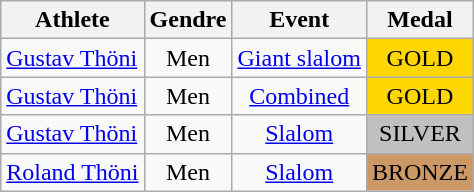<table class="wikitable" style="width:; font-size:100%; text-align:center;">
<tr>
<th>Athlete</th>
<th>Gendre</th>
<th>Event</th>
<th>Medal</th>
</tr>
<tr>
<td align=left><a href='#'>Gustav Thöni</a></td>
<td>Men</td>
<td><a href='#'>Giant slalom</a></td>
<td bgcolor=gold>GOLD</td>
</tr>
<tr>
<td align=left><a href='#'>Gustav Thöni</a></td>
<td>Men</td>
<td><a href='#'>Combined</a></td>
<td bgcolor=gold>GOLD</td>
</tr>
<tr>
<td align=left><a href='#'>Gustav Thöni</a></td>
<td>Men</td>
<td><a href='#'>Slalom</a></td>
<td bgcolor=silver>SILVER</td>
</tr>
<tr>
<td align=left><a href='#'>Roland Thöni</a></td>
<td>Men</td>
<td><a href='#'>Slalom</a></td>
<td bgcolor=cc9966>BRONZE</td>
</tr>
</table>
